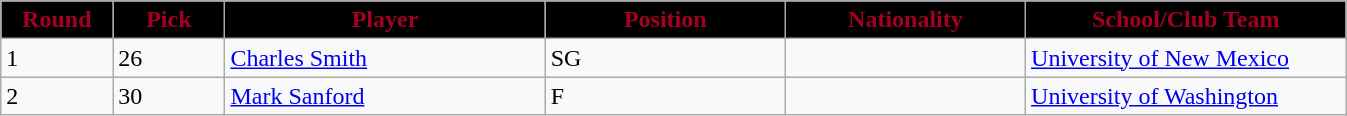<table class="wikitable sortable sortable">
<tr>
<th style="background:#000000;color:#A50021;" width="7%">Round</th>
<th style="background:#000000;color:#A50021;" width="7%">Pick</th>
<th style="background:#000000;color:#A50021;" width="20%">Player</th>
<th style="background:#000000;color:#A50021;" width="15%">Position</th>
<th style="background:#000000;color:#A50021;" width="15%">Nationality</th>
<th style="background:#000000;color:#A50021;" width="20%">School/Club Team</th>
</tr>
<tr>
<td>1</td>
<td>26</td>
<td><a href='#'>Charles Smith</a></td>
<td>SG</td>
<td></td>
<td><a href='#'>University of New Mexico</a></td>
</tr>
<tr>
<td>2</td>
<td>30</td>
<td><a href='#'>Mark Sanford</a></td>
<td>F</td>
<td></td>
<td><a href='#'>University of Washington</a></td>
</tr>
</table>
